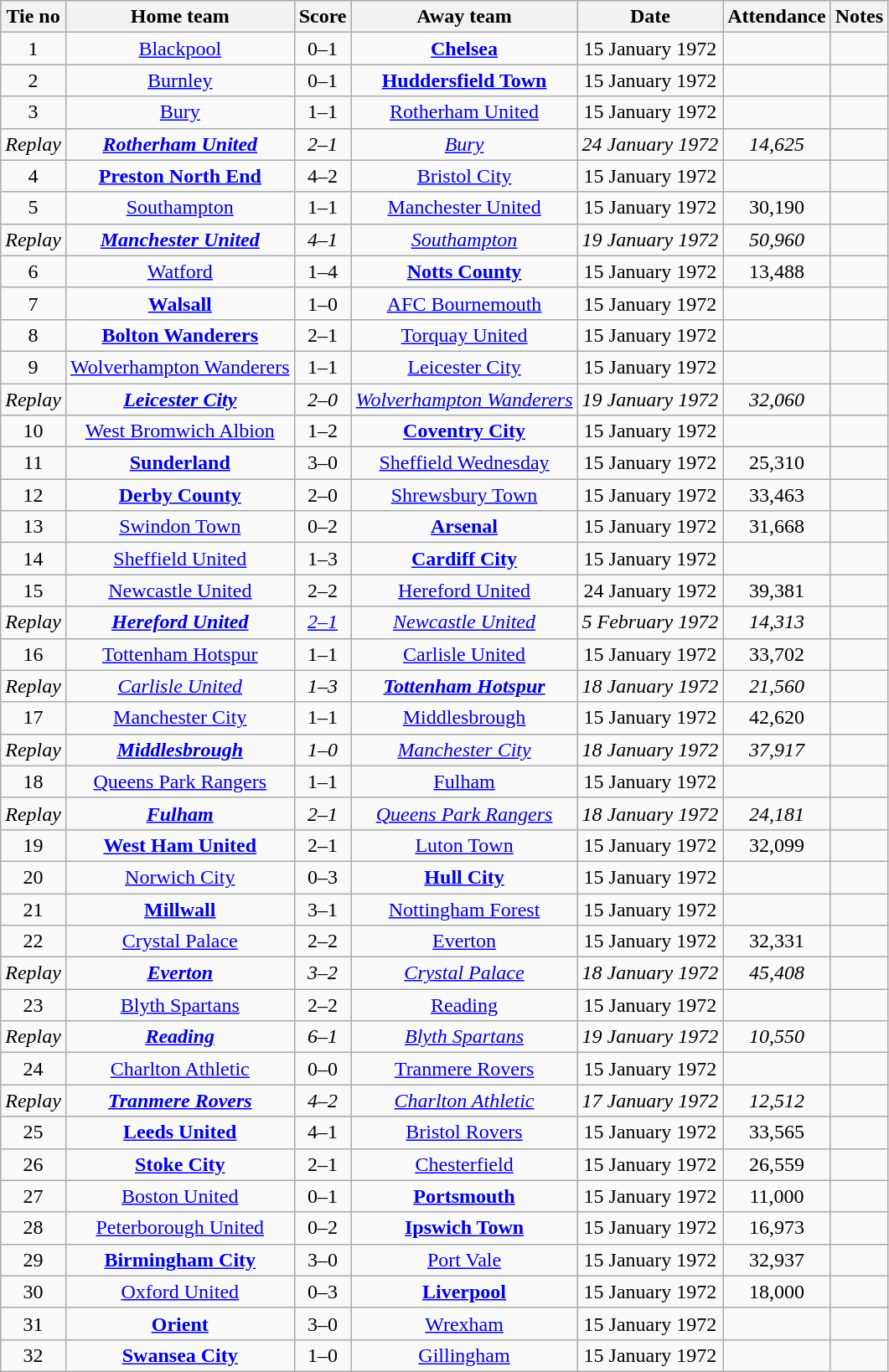<table class="wikitable" style="text-align: center">
<tr>
<th>Tie no</th>
<th>Home team</th>
<th>Score</th>
<th>Away team</th>
<th>Date</th>
<th>Attendance</th>
<th>Notes</th>
</tr>
<tr>
<td>1</td>
<td><a href='#'>Blackpool</a></td>
<td>0–1</td>
<td><strong><a href='#'>Chelsea</a></strong></td>
<td>15 January 1972</td>
<td></td>
<td></td>
</tr>
<tr>
<td>2</td>
<td><a href='#'>Burnley</a></td>
<td>0–1</td>
<td><strong><a href='#'>Huddersfield Town</a></strong></td>
<td>15 January 1972</td>
<td></td>
<td></td>
</tr>
<tr>
<td>3</td>
<td><a href='#'>Bury</a></td>
<td>1–1</td>
<td><a href='#'>Rotherham United</a></td>
<td>15 January 1972</td>
<td></td>
<td></td>
</tr>
<tr>
<td><em>Replay</em></td>
<td><strong><em><a href='#'>Rotherham United</a></em></strong></td>
<td><em>2–1</em></td>
<td><em><a href='#'>Bury</a></em></td>
<td><em>24 January 1972</em></td>
<td><em>14,625</em></td>
<td></td>
</tr>
<tr>
<td>4</td>
<td><strong><a href='#'>Preston North End</a></strong></td>
<td>4–2</td>
<td><a href='#'>Bristol City</a></td>
<td>15 January 1972</td>
<td></td>
<td></td>
</tr>
<tr>
<td>5</td>
<td><a href='#'>Southampton</a></td>
<td>1–1</td>
<td><a href='#'>Manchester United</a></td>
<td>15 January 1972</td>
<td>30,190</td>
<td></td>
</tr>
<tr>
<td><em>Replay</em></td>
<td><strong><em><a href='#'>Manchester United</a></em></strong></td>
<td><em>4–1</em></td>
<td><em><a href='#'>Southampton</a></em></td>
<td><em>19 January 1972</em></td>
<td><em>50,960</em></td>
<td></td>
</tr>
<tr>
<td>6</td>
<td><a href='#'>Watford</a></td>
<td>1–4</td>
<td><strong><a href='#'>Notts County</a></strong></td>
<td>15 January 1972</td>
<td>13,488</td>
<td></td>
</tr>
<tr>
<td>7</td>
<td><strong><a href='#'>Walsall</a></strong></td>
<td>1–0</td>
<td><a href='#'>AFC Bournemouth</a></td>
<td>15 January 1972</td>
<td></td>
<td></td>
</tr>
<tr>
<td>8</td>
<td><strong><a href='#'>Bolton Wanderers</a></strong></td>
<td>2–1</td>
<td><a href='#'>Torquay United</a></td>
<td>15 January 1972</td>
<td></td>
<td></td>
</tr>
<tr>
<td>9</td>
<td><a href='#'>Wolverhampton Wanderers</a></td>
<td>1–1</td>
<td><a href='#'>Leicester City</a></td>
<td>15 January 1972</td>
<td></td>
<td></td>
</tr>
<tr>
<td><em>Replay</em></td>
<td><strong><em><a href='#'>Leicester City</a></em></strong></td>
<td><em>2–0</em></td>
<td><em><a href='#'>Wolverhampton Wanderers</a></em></td>
<td><em>19 January 1972</em></td>
<td><em>32,060</em></td>
<td></td>
</tr>
<tr>
<td>10</td>
<td><a href='#'>West Bromwich Albion</a></td>
<td>1–2</td>
<td><strong><a href='#'>Coventry City</a></strong></td>
<td>15 January 1972</td>
<td></td>
<td></td>
</tr>
<tr>
<td>11</td>
<td><strong><a href='#'>Sunderland</a></strong></td>
<td>3–0</td>
<td><a href='#'>Sheffield Wednesday</a></td>
<td>15 January 1972</td>
<td>25,310</td>
<td></td>
</tr>
<tr>
<td>12</td>
<td><strong><a href='#'>Derby County</a></strong></td>
<td>2–0</td>
<td><a href='#'>Shrewsbury Town</a></td>
<td>15 January 1972</td>
<td>33,463</td>
<td></td>
</tr>
<tr>
<td>13</td>
<td><a href='#'>Swindon Town</a></td>
<td>0–2</td>
<td><strong><a href='#'>Arsenal</a></strong></td>
<td>15 January 1972</td>
<td>31,668</td>
<td></td>
</tr>
<tr>
<td>14</td>
<td><a href='#'>Sheffield United</a></td>
<td>1–3</td>
<td><strong><a href='#'>Cardiff City</a></strong></td>
<td>15 January 1972</td>
<td></td>
<td></td>
</tr>
<tr>
<td>15</td>
<td><a href='#'>Newcastle United</a></td>
<td>2–2</td>
<td><a href='#'>Hereford United</a></td>
<td>24 January 1972</td>
<td>39,381</td>
<td></td>
</tr>
<tr>
<td><em>Replay</em></td>
<td><strong><em><a href='#'>Hereford United</a></em></strong></td>
<td><em><a href='#'>2–1</a></em></td>
<td><em><a href='#'>Newcastle United</a></em></td>
<td><em>5 February 1972</em></td>
<td><em>14,313</em></td>
<td></td>
</tr>
<tr>
<td>16</td>
<td><a href='#'>Tottenham Hotspur</a></td>
<td>1–1</td>
<td><a href='#'>Carlisle United</a></td>
<td>15 January 1972</td>
<td>33,702</td>
<td></td>
</tr>
<tr>
<td><em>Replay</em></td>
<td><em><a href='#'>Carlisle United</a></em></td>
<td><em>1–3</em></td>
<td><strong><em><a href='#'>Tottenham Hotspur</a></em></strong></td>
<td><em>18 January 1972</em></td>
<td><em>21,560</em></td>
<td></td>
</tr>
<tr>
<td>17</td>
<td><a href='#'>Manchester City</a></td>
<td>1–1</td>
<td><a href='#'>Middlesbrough</a></td>
<td>15 January 1972</td>
<td>42,620</td>
<td></td>
</tr>
<tr>
<td><em>Replay</em></td>
<td><strong><em><a href='#'>Middlesbrough</a></em></strong></td>
<td><em>1–0</em></td>
<td><em><a href='#'>Manchester City</a></em></td>
<td><em>18 January 1972</em></td>
<td><em>37,917</em></td>
<td></td>
</tr>
<tr>
<td>18</td>
<td><a href='#'>Queens Park Rangers</a></td>
<td>1–1</td>
<td><a href='#'>Fulham</a></td>
<td>15 January 1972</td>
<td></td>
<td></td>
</tr>
<tr>
<td><em>Replay</em></td>
<td><strong><em><a href='#'>Fulham</a></em></strong></td>
<td><em>2–1</em></td>
<td><em><a href='#'>Queens Park Rangers</a></em></td>
<td><em>18 January 1972</em></td>
<td><em>24,181</em></td>
<td></td>
</tr>
<tr>
<td>19</td>
<td><strong><a href='#'>West Ham United</a></strong></td>
<td>2–1</td>
<td><a href='#'>Luton Town</a></td>
<td>15 January 1972</td>
<td>32,099</td>
<td></td>
</tr>
<tr>
<td>20</td>
<td><a href='#'>Norwich City</a></td>
<td>0–3</td>
<td><strong><a href='#'>Hull City</a></strong></td>
<td>15 January 1972</td>
<td></td>
<td></td>
</tr>
<tr>
<td>21</td>
<td><strong><a href='#'>Millwall</a></strong></td>
<td>3–1</td>
<td><a href='#'>Nottingham Forest</a></td>
<td>15 January 1972</td>
<td></td>
<td></td>
</tr>
<tr>
<td>22</td>
<td><a href='#'>Crystal Palace</a></td>
<td>2–2</td>
<td><a href='#'>Everton</a></td>
<td>15 January 1972</td>
<td>32,331</td>
<td></td>
</tr>
<tr>
<td><em>Replay</em></td>
<td><strong><em><a href='#'>Everton</a></em></strong></td>
<td><em>3–2</em></td>
<td><em><a href='#'>Crystal Palace</a></em></td>
<td><em>18 January 1972</em></td>
<td><em>45,408</em></td>
<td></td>
</tr>
<tr>
<td>23</td>
<td><a href='#'>Blyth Spartans</a></td>
<td>2–2</td>
<td><a href='#'>Reading</a></td>
<td>15 January 1972</td>
<td></td>
<td></td>
</tr>
<tr>
<td><em>Replay</em></td>
<td><strong><em><a href='#'>Reading</a></em></strong></td>
<td><em>6–1</em></td>
<td><em><a href='#'>Blyth Spartans</a></em></td>
<td><em>19 January 1972</em></td>
<td><em>10,550</em></td>
<td></td>
</tr>
<tr>
<td>24</td>
<td><a href='#'>Charlton Athletic</a></td>
<td>0–0</td>
<td><a href='#'>Tranmere Rovers</a></td>
<td>15 January 1972</td>
<td></td>
<td></td>
</tr>
<tr>
<td><em>Replay</em></td>
<td><strong><em><a href='#'>Tranmere Rovers</a></em></strong></td>
<td><em>4–2</em></td>
<td><em><a href='#'>Charlton Athletic</a></em></td>
<td><em>17 January 1972</em></td>
<td><em>12,512</em></td>
<td></td>
</tr>
<tr>
<td>25</td>
<td><strong><a href='#'>Leeds United</a></strong></td>
<td>4–1</td>
<td><a href='#'>Bristol Rovers</a></td>
<td>15 January 1972</td>
<td>33,565</td>
<td></td>
</tr>
<tr>
<td>26</td>
<td><strong><a href='#'>Stoke City</a></strong></td>
<td>2–1</td>
<td><a href='#'>Chesterfield</a></td>
<td>15 January 1972</td>
<td>26,559</td>
<td></td>
</tr>
<tr>
<td>27</td>
<td><a href='#'>Boston United</a></td>
<td>0–1</td>
<td><strong><a href='#'>Portsmouth</a></strong></td>
<td>15 January 1972</td>
<td>11,000</td>
<td></td>
</tr>
<tr>
<td>28</td>
<td><a href='#'>Peterborough United</a></td>
<td>0–2</td>
<td><strong><a href='#'>Ipswich Town</a></strong></td>
<td>15 January 1972</td>
<td>16,973</td>
<td></td>
</tr>
<tr>
<td>29</td>
<td><strong><a href='#'>Birmingham City</a></strong></td>
<td>3–0</td>
<td><a href='#'>Port Vale</a></td>
<td>15 January 1972</td>
<td>32,937</td>
<td></td>
</tr>
<tr>
<td>30</td>
<td><a href='#'>Oxford United</a></td>
<td>0–3</td>
<td><strong><a href='#'>Liverpool</a></strong></td>
<td>15 January 1972</td>
<td>18,000</td>
<td></td>
</tr>
<tr>
<td>31</td>
<td><strong><a href='#'>Orient</a></strong></td>
<td>3–0</td>
<td><a href='#'>Wrexham</a></td>
<td>15 January 1972</td>
<td></td>
<td></td>
</tr>
<tr>
<td>32</td>
<td><strong><a href='#'>Swansea City</a></strong></td>
<td>1–0</td>
<td><a href='#'>Gillingham</a></td>
<td>15 January 1972</td>
<td></td>
<td></td>
</tr>
</table>
